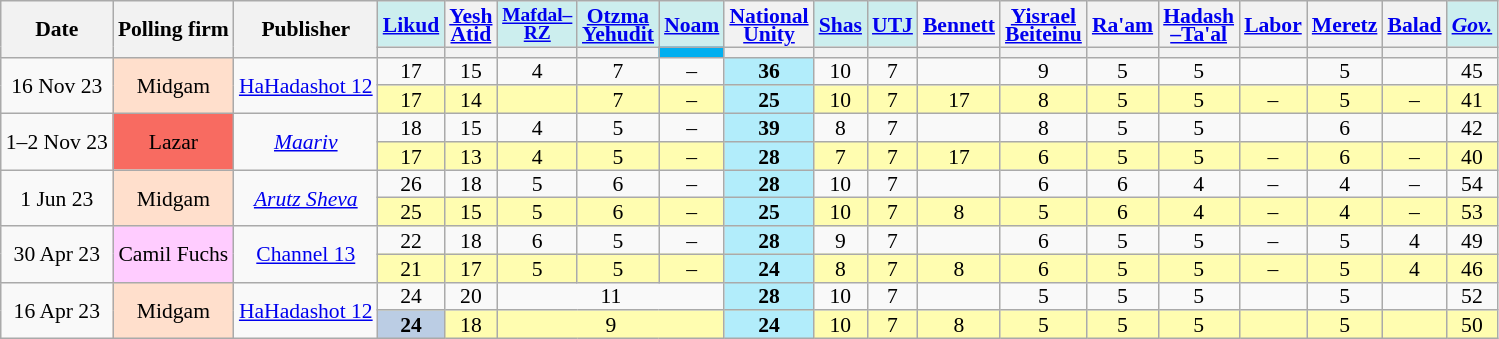<table class="wikitable sortable" style=text-align:center;font-size:90%;line-height:12px>
<tr>
<th rowspan=2>Date</th>
<th rowspan=2>Polling firm</th>
<th rowspan=2>Publisher</th>
<th style=background:#cee><a href='#'>Likud</a></th>
<th><a href='#'>Yesh<br>Atid</a></th>
<th style=background:#cee;font-size:90%><a href='#'>Mafdal–<br>RZ</a></th>
<th style=background:#cee><a href='#'>Otzma<br>Yehudit</a></th>
<th style=background:#cee><a href='#'>Noam</a></th>
<th><a href='#'>National<br>Unity</a></th>
<th style=background:#cee><a href='#'>Shas</a></th>
<th style=background:#cee><a href='#'>UTJ</a></th>
<th><a href='#'>Bennett</a></th>
<th><a href='#'>Yisrael<br>Beiteinu</a></th>
<th><a href='#'>Ra'am</a></th>
<th><a href='#'>Hadash<br>–Ta'al</a></th>
<th><a href='#'>Labor</a></th>
<th><a href='#'>Meretz</a></th>
<th><a href='#'>Balad</a></th>
<th style=background:#cee><a href='#'><em>Gov.</em></a></th>
</tr>
<tr>
<th style=background:></th>
<th style=background:></th>
<th style=background:></th>
<th style=background:></th>
<th style=background:#01AFF0></th>
<th style=background:></th>
<th style=background:></th>
<th style=background:></th>
<th style=background:></th>
<th style=background:></th>
<th style=background:></th>
<th style=background:></th>
<th style=background:></th>
<th style=background:></th>
<th style=background:></th>
<th style=background:></th>
</tr>
<tr>
<td rowspan=2 data-sort-value=2023-11-16>16 Nov 23</td>
<td rowspan=2 style=background:#FFDFCC>Midgam</td>
<td rowspan=2><a href='#'>HaHadashot 12</a></td>
<td>17					</td>
<td>15					</td>
<td>4					</td>
<td>7					</td>
<td>–					</td>
<td style=background:#B2EDFB><strong>36</strong>	</td>
<td>10					</td>
<td>7					</td>
<td>			</td>
<td>9					</td>
<td>5					</td>
<td>5					</td>
<td>	</td>
<td>5					</td>
<td>	</td>
<td>45					</td>
</tr>
<tr style=background:#fffdb0>
<td>17					</td>
<td>14					</td>
<td>	</td>
<td>7					</td>
<td>–					</td>
<td style=background:#B2EDFB><strong>25</strong>	</td>
<td>10					</td>
<td>7					</td>
<td>17					</td>
<td>8					</td>
<td>5					</td>
<td>5					</td>
<td>–					</td>
<td>5					</td>
<td>–					</td>
<td>41					</td>
</tr>
<tr>
<td rowspan=2 data-sort-value=2023-11-02>1–2 Nov 23</td>
<td style=background:#F86B61 rowspan=2>Lazar</td>
<td rowspan=2><em><a href='#'>Maariv</a></em></td>
<td>18					</td>
<td>15					</td>
<td>4					</td>
<td>5					</td>
<td>–					</td>
<td style=background:#B2EDFB><strong>39</strong>	</td>
<td>8					</td>
<td>7					</td>
<td>			</td>
<td>8					</td>
<td>5					</td>
<td>5					</td>
<td>	</td>
<td>6					</td>
<td>	</td>
<td>42					</td>
</tr>
<tr style=background:#fffdb0>
<td>17					</td>
<td>13					</td>
<td>4					</td>
<td>5					</td>
<td>–					</td>
<td style=background:#B2EDFB><strong>28</strong>	</td>
<td>7					</td>
<td>7					</td>
<td>17					</td>
<td>6					</td>
<td>5					</td>
<td>5					</td>
<td>–					</td>
<td>6					</td>
<td>–					</td>
<td>40					</td>
</tr>
<tr>
<td rowspan=2 data-sort-value=2023-06-01>1 Jun 23</td>
<td style=background:#FFDFCC rowspan=2>Midgam</td>
<td rowspan=2><em><a href='#'>Arutz Sheva</a></em></td>
<td>26					</td>
<td>18					</td>
<td>5					</td>
<td>6					</td>
<td>–					</td>
<td style=background:#B2EDFB><strong>28</strong>	</td>
<td>10					</td>
<td>7					</td>
<td>			</td>
<td>6					</td>
<td>6					</td>
<td>4					</td>
<td>–					</td>
<td>4					</td>
<td>–					</td>
<td>54					</td>
</tr>
<tr style=background:#fffdb0>
<td>25					</td>
<td>15					</td>
<td>5					</td>
<td>6					</td>
<td>–					</td>
<td style=background:#B2EDFB><strong>25</strong>	</td>
<td>10					</td>
<td>7					</td>
<td>8					</td>
<td>5					</td>
<td>6					</td>
<td>4					</td>
<td>–					</td>
<td>4					</td>
<td>–					</td>
<td>53					</td>
</tr>
<tr>
<td rowspan=2 data-sort-value=2023-04-30>30 Apr 23</td>
<td style=background:#FFCCFF rowspan=2>Camil Fuchs</td>
<td rowspan=2><a href='#'>Channel 13</a></td>
<td>22					</td>
<td>18					</td>
<td>6					</td>
<td>5					</td>
<td>–					</td>
<td style=background:#B2EDFB><strong>28</strong>	</td>
<td>9					</td>
<td>7					</td>
<td>			</td>
<td>6					</td>
<td>5					</td>
<td>5					</td>
<td>–					</td>
<td>5					</td>
<td>4					</td>
<td>49					</td>
</tr>
<tr style=background:#fffdb0>
<td>21					</td>
<td>17					</td>
<td>5					</td>
<td>5					</td>
<td>–					</td>
<td style=background:#B2EDFB><strong>24</strong>	</td>
<td>8					</td>
<td>7					</td>
<td>8					</td>
<td>6					</td>
<td>5					</td>
<td>5					</td>
<td>–					</td>
<td>5					</td>
<td>4					</td>
<td>46					</td>
</tr>
<tr>
<td rowspan=2 data-sort-value=2023-04-16>16 Apr 23</td>
<td style=background:#FFDFCC rowspan=2>Midgam</td>
<td rowspan=2><a href='#'>HaHadashot 12</a></td>
<td>24					</td>
<td>20					</td>
<td colspan=3>11		</td>
<td style=background:#B2EDFB><strong>28</strong>	</td>
<td>10					</td>
<td>7					</td>
<td>			</td>
<td>5					</td>
<td>5					</td>
<td>5					</td>
<td>	</td>
<td>5					</td>
<td>	</td>
<td>52					</td>
</tr>
<tr style=background:#fffdb0>
<td style=background:#BBCDE4><strong>24</strong>	</td>
<td>18					</td>
<td colspan=3>9		</td>
<td style=background:#B2EDFB><strong>24</strong>	</td>
<td>10					</td>
<td>7					</td>
<td>8					</td>
<td>5					</td>
<td>5					</td>
<td>5					</td>
<td>	</td>
<td>5					</td>
<td>	</td>
<td>50					</td>
</tr>
</table>
